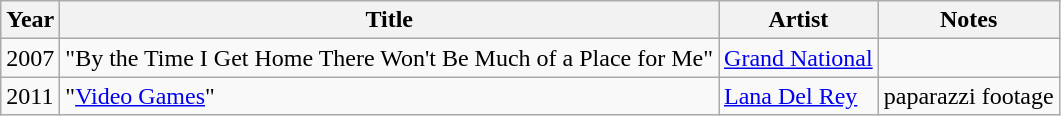<table class="wikitable sortable">
<tr>
<th>Year</th>
<th>Title</th>
<th>Artist</th>
<th class="unsortable">Notes</th>
</tr>
<tr>
<td>2007</td>
<td>"By the Time I Get Home There Won't Be Much of a Place for Me"</td>
<td><a href='#'>Grand National</a></td>
<td></td>
</tr>
<tr>
<td>2011</td>
<td>"<a href='#'>Video Games</a>"</td>
<td><a href='#'>Lana Del Rey</a></td>
<td>paparazzi footage</td>
</tr>
</table>
